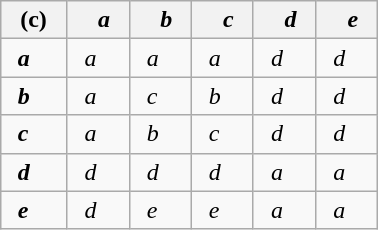<table class="wikitable" border="1" width="20%" style="margin:1em auto;">
<tr>
<th>(c)</th>
<th>  <em>a</em></th>
<th>  <em>b</em></th>
<th>  <em>c</em></th>
<th>  <em>d</em></th>
<th>  <em>e</em></th>
</tr>
<tr>
<td>  <strong> <em>a</em> </strong></td>
<td>  <em>a</em></td>
<td>  <em>a</em></td>
<td>  <em>a</em></td>
<td>  <em>d</em></td>
<td>  <em>d</em></td>
</tr>
<tr>
<td>  <strong> <em>b</em> </strong></td>
<td>  <em>a</em></td>
<td>  <em>c</em></td>
<td>  <em>b</em></td>
<td>  <em>d</em></td>
<td>  <em>d</em></td>
</tr>
<tr>
<td>  <strong> <em>c</em> </strong></td>
<td>  <em>a</em></td>
<td>  <em>b</em></td>
<td>  <em>c</em></td>
<td>  <em>d</em></td>
<td>  <em>d</em></td>
</tr>
<tr>
<td>  <strong> <em>d</em> </strong></td>
<td>  <em>d</em></td>
<td>  <em>d</em></td>
<td>  <em>d</em></td>
<td>  <em>a</em></td>
<td>  <em>a</em></td>
</tr>
<tr>
<td>  <strong> <em>e</em> </strong></td>
<td>  <em>d</em></td>
<td>  <em>e</em></td>
<td>  <em>e</em></td>
<td>  <em>a</em></td>
<td>  <em>a</em></td>
</tr>
</table>
